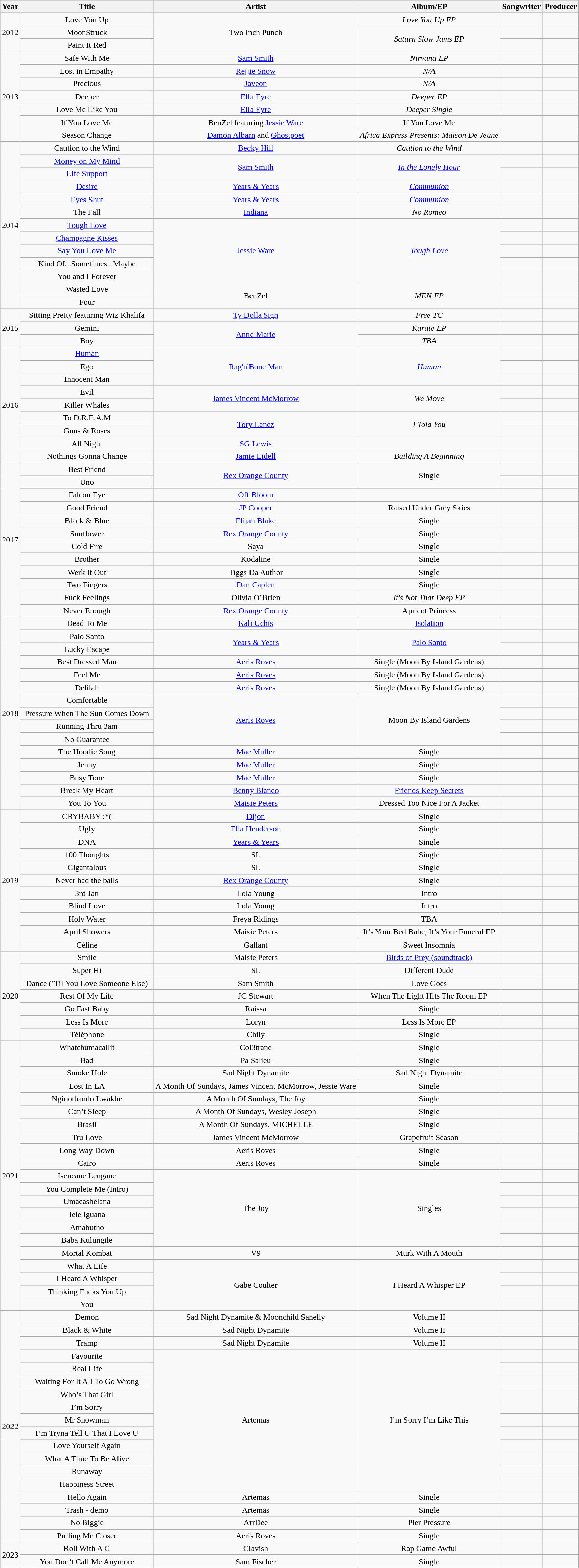<table class="wikitable plainrowheaders" style="text-align:center;">
<tr>
<th scope="col">Year</th>
<th scope="col" style="width:16em;">Title</th>
<th scope="col">Artist</th>
<th scope="col">Album/EP</th>
<th scope="col">Songwriter</th>
<th scope="col">Producer</th>
</tr>
<tr>
<td rowspan="3">2012</td>
<td ! scope="row">Love You Up</td>
<td rowspan="3">Two Inch Punch</td>
<td><em>Love You Up EP</em></td>
<td></td>
<td></td>
</tr>
<tr>
<td ! scope="row">MoonStruck</td>
<td rowspan="2"><em>Saturn Slow Jams EP</em></td>
<td></td>
<td></td>
</tr>
<tr>
<td ! scope="row">Paint It Red </td>
<td></td>
<td></td>
</tr>
<tr>
<td rowspan="7">2013</td>
<td ! scope="row">Safe With Me</td>
<td><a href='#'>Sam Smith</a></td>
<td><em>Nirvana EP</em></td>
<td></td>
<td></td>
</tr>
<tr>
<td ! scope="row">Lost in Empathy</td>
<td><a href='#'>Rejjie Snow</a></td>
<td><em>N/A</em></td>
<td></td>
<td></td>
</tr>
<tr>
<td ! scope="row">Precious</td>
<td><a href='#'>Javeon</a></td>
<td><em>N/A</em></td>
<td></td>
<td></td>
</tr>
<tr>
<td ! scope="row">Deeper</td>
<td><a href='#'>Ella Eyre</a></td>
<td><em>Deeper EP</em></td>
<td></td>
<td></td>
</tr>
<tr>
<td ! scope="row">Love Me Like You</td>
<td><a href='#'>Ella Eyre</a></td>
<td><em>Deeper Single</em></td>
<td></td>
<td></td>
</tr>
<tr>
<td ! scope="row">If You Love Me</td>
<td>BenZel featuring <a href='#'>Jessie Ware</a></td>
<td>If You Love Me</td>
<td></td>
<td></td>
</tr>
<tr>
<td ! scope="row">Season Change</td>
<td><a href='#'>Damon Albarn</a> and <a href='#'>Ghostpoet</a></td>
<td><em>Africa Express Presents: Maison De Jeune</em></td>
<td></td>
<td></td>
</tr>
<tr>
<td rowspan="13">2014</td>
<td ! scope="row">Caution to the Wind</td>
<td><a href='#'>Becky Hill</a></td>
<td><em>Caution to the Wind</em></td>
<td></td>
<td></td>
</tr>
<tr>
<td ! scope="row"><a href='#'>Money on My Mind</a></td>
<td rowspan="2"><a href='#'>Sam Smith</a></td>
<td rowspan="2"><em><a href='#'>In the Lonely Hour</a></em></td>
<td></td>
<td></td>
</tr>
<tr>
<td ! scope="row"><a href='#'>Life Support</a></td>
<td></td>
<td></td>
</tr>
<tr>
<td ! scope="row"><a href='#'>Desire</a></td>
<td><a href='#'>Years & Years</a></td>
<td><em><a href='#'>Communion</a></em></td>
<td></td>
<td></td>
</tr>
<tr>
<td><a href='#'>Eyes Shut</a></td>
<td><a href='#'>Years & Years</a></td>
<td><em><a href='#'>Communion</a></em></td>
<td></td>
<td></td>
</tr>
<tr>
<td ! scope="row">The Fall</td>
<td><a href='#'>Indiana</a></td>
<td><em>No Romeo</em></td>
<td></td>
<td></td>
</tr>
<tr>
<td ! scope="row"><a href='#'>Tough Love</a></td>
<td rowspan="5"><a href='#'>Jessie Ware</a></td>
<td rowspan="5"><em><a href='#'>Tough Love</a></em></td>
<td></td>
<td></td>
</tr>
<tr>
<td ! scope="row"><a href='#'>Champagne Kisses</a></td>
<td></td>
<td></td>
</tr>
<tr>
<td ! scope="row"><a href='#'>Say You Love Me</a></td>
<td></td>
<td></td>
</tr>
<tr>
<td ! scope="row">Kind Of...Sometimes...Maybe</td>
<td></td>
<td></td>
</tr>
<tr>
<td ! scope="row">You and I Forever</td>
<td></td>
<td></td>
</tr>
<tr>
<td ! scope="row">Wasted Love </td>
<td rowspan="2">BenZel</td>
<td rowspan="2"><em>MEN EP</em></td>
<td></td>
<td></td>
</tr>
<tr>
<td ! scope="row">Four </td>
<td></td>
<td></td>
</tr>
<tr>
<td rowspan="3">2015</td>
<td ! scope="row">Sitting Pretty featuring Wiz Khalifa</td>
<td><a href='#'>Ty Dolla $ign</a></td>
<td><em>Free TC</em></td>
<td></td>
<td></td>
</tr>
<tr>
<td ! scope="row">Gemini</td>
<td rowspan="2"><a href='#'>Anne-Marie</a></td>
<td><em>Karate EP</em></td>
<td></td>
<td></td>
</tr>
<tr>
<td ! scope="row">Boy</td>
<td><em>TBA</em></td>
<td></td>
<td></td>
</tr>
<tr>
<td rowspan="9">2016</td>
<td ! scope="row"><a href='#'>Human</a></td>
<td rowspan="3"><a href='#'>Rag'n'Bone Man</a></td>
<td rowspan="3"><em><a href='#'>Human</a></em></td>
<td></td>
<td></td>
</tr>
<tr>
<td ! scope="row">Ego</td>
<td></td>
<td></td>
</tr>
<tr>
<td ! scope="row">Innocent Man</td>
<td></td>
<td></td>
</tr>
<tr>
<td ! scope="row">Evil</td>
<td rowspan="2"><a href='#'>James Vincent McMorrow</a></td>
<td rowspan="2"><em>We Move</em></td>
<td></td>
<td></td>
</tr>
<tr>
<td ! scope="row">Killer Whales</td>
<td></td>
<td></td>
</tr>
<tr>
<td ! scope="row">To D.R.E.A.M</td>
<td rowspan="2"><a href='#'>Tory Lanez</a></td>
<td rowspan="2"><em>I Told You</em></td>
<td></td>
<td></td>
</tr>
<tr>
<td ! scope="row">Guns & Roses</td>
<td></td>
<td></td>
</tr>
<tr>
<td ! scope="row">All Night</td>
<td><a href='#'>SG Lewis</a></td>
<td></td>
<td></td>
<td></td>
</tr>
<tr>
<td ! scope="row">Nothings Gonna Change</td>
<td><a href='#'>Jamie Lidell</a></td>
<td><em>Building A Beginning</em></td>
<td></td>
<td></td>
</tr>
<tr>
<td rowspan="12">2017</td>
<td ! scope="row">Best Friend</td>
<td rowspan="2"><a href='#'>Rex Orange County</a></td>
<td rowspan="2">Single</td>
<td></td>
<td></td>
</tr>
<tr>
<td ! scope="row">Uno</td>
<td></td>
<td></td>
</tr>
<tr>
<td ! scope="row">Falcon Eye</td>
<td><a href='#'>Off Bloom</a></td>
<td></td>
<td></td>
<td></td>
</tr>
<tr>
<td ! scope="row">Good Friend</td>
<td><a href='#'>JP Cooper</a></td>
<td>Raised Under Grey Skies</td>
<td></td>
<td></td>
</tr>
<tr>
<td ! scope="row">Black & Blue</td>
<td><a href='#'>Elijah Blake</a></td>
<td>Single</td>
<td></td>
<td></td>
</tr>
<tr>
<td ! scope="row">Sunflower</td>
<td><a href='#'>Rex Orange County</a></td>
<td>Single</td>
<td></td>
<td></td>
</tr>
<tr>
<td ! scope="row">Cold Fire</td>
<td>Saya</td>
<td>Single</td>
<td></td>
<td></td>
</tr>
<tr>
<td ! scope="row">Brother</td>
<td>Kodaline</td>
<td>Single</td>
<td></td>
</tr>
<tr>
<td ! scope="row">Werk It Out</td>
<td>Tiggs Da Author</td>
<td>Single</td>
<td></td>
<td></td>
</tr>
<tr>
<td ! scope="row">Two Fingers</td>
<td><a href='#'>Dan Caplen</a></td>
<td>Single</td>
<td></td>
<td></td>
</tr>
<tr>
<td ! scope="row">Fuck Feelings</td>
<td>Olivia O’Brien</td>
<td><em>It's Not That Deep EP</em></td>
<td></td>
<td></td>
</tr>
<tr>
<td ! scope="row">Never Enough</td>
<td><a href='#'>Rex Orange County</a></td>
<td>Apricot Princess</td>
<td></td>
<td></td>
</tr>
<tr>
<td rowspan="15">2018</td>
<td ! scope="row">Dead To Me</td>
<td><a href='#'>Kali Uchis</a></td>
<td><a href='#'>Isolation</a></td>
<td></td>
<td></td>
</tr>
<tr>
<td ! scope="row">Palo Santo</td>
<td rowspan="2"><a href='#'>Years & Years</a></td>
<td rowspan="2"><a href='#'>Palo Santo</a></td>
<td></td>
<td></td>
</tr>
<tr>
<td ! scope="row">Lucky Escape</td>
<td></td>
<td></td>
</tr>
<tr>
<td ! scope="row">Best Dressed Man</td>
<td><a href='#'>Aeris Roves</a></td>
<td>Single (Moon By Island Gardens)</td>
<td></td>
<td></td>
</tr>
<tr>
<td ! scope="row">Feel Me</td>
<td><a href='#'>Aeris Roves</a></td>
<td>Single (Moon By Island Gardens)</td>
<td></td>
<td></td>
</tr>
<tr>
<td ! scope="row">Delilah</td>
<td><a href='#'>Aeris Roves</a></td>
<td>Single (Moon By Island Gardens)</td>
<td></td>
<td></td>
</tr>
<tr>
<td ! scope="row">Comfortable</td>
<td rowspan="4"><a href='#'>Aeris Roves</a></td>
<td rowspan="4">Moon By Island Gardens</td>
<td></td>
<td></td>
</tr>
<tr>
<td ! scope="row">Pressure When The Sun Comes Down</td>
<td></td>
<td></td>
</tr>
<tr>
<td ! scope="row">Running Thru 3am</td>
<td></td>
<td></td>
</tr>
<tr>
<td ! scope="row">No Guarantee</td>
<td></td>
<td></td>
</tr>
<tr>
<td ! scope="row">The Hoodie Song</td>
<td><a href='#'>Mae Muller</a></td>
<td>Single</td>
<td></td>
<td></td>
</tr>
<tr>
<td ! scope="row">Jenny</td>
<td><a href='#'>Mae Muller</a></td>
<td>Single</td>
<td></td>
<td></td>
</tr>
<tr>
<td ! scope="row">Busy Tone</td>
<td><a href='#'>Mae Muller</a></td>
<td>Single</td>
<td></td>
<td></td>
</tr>
<tr>
<td ! scope="row">Break My Heart</td>
<td><a href='#'>Benny Blanco</a></td>
<td><a href='#'>Friends Keep Secrets</a></td>
<td></td>
<td></td>
</tr>
<tr>
<td ! scope="row">You To You</td>
<td><a href='#'>Maisie Peters</a></td>
<td>Dressed Too Nice For A Jacket</td>
<td></td>
<td></td>
</tr>
<tr>
<td rowspan="11">2019</td>
<td ! scope="row">CRYBABY :*(</td>
<td><a href='#'>Dijon</a></td>
<td>Single</td>
<td></td>
<td></td>
</tr>
<tr>
<td ! scope="row">Ugly</td>
<td><a href='#'>Ella Henderson</a></td>
<td>Single</td>
<td></td>
<td></td>
</tr>
<tr>
<td ! scope="row">DNA</td>
<td><a href='#'>Years & Years</a></td>
<td>Single</td>
<td></td>
<td></td>
</tr>
<tr>
<td ! scope="row">100 Thoughts</td>
<td>SL</td>
<td>Single</td>
<td></td>
<td></td>
</tr>
<tr>
<td ! scope="row">Gigantalous</td>
<td>SL</td>
<td>Single</td>
<td></td>
<td></td>
</tr>
<tr>
<td ! scope="row">Never had the balls</td>
<td><a href='#'>Rex Orange County</a></td>
<td>Single</td>
<td></td>
<td></td>
</tr>
<tr>
<td ! scope="row">3rd Jan</td>
<td>Lola Young</td>
<td>Intro</td>
<td></td>
<td></td>
</tr>
<tr>
<td ! scope="row">Blind Love</td>
<td>Lola Young</td>
<td>Intro</td>
<td></td>
<td></td>
</tr>
<tr>
<td ! scope="row">Holy Water</td>
<td>Freya Ridings</td>
<td>TBA</td>
<td></td>
<td></td>
</tr>
<tr>
<td ! scope="row">April Showers</td>
<td>Maisie Peters</td>
<td>It’s Your Bed Babe, It’s Your Funeral EP</td>
<td></td>
<td></td>
</tr>
<tr>
<td ! scope="row">Céline</td>
<td>Gallant</td>
<td>Sweet Insomnia</td>
<td></td>
<td></td>
</tr>
<tr>
<td rowspan="7">2020</td>
<td ! scope="row">Smile</td>
<td>Maisie Peters</td>
<td><a href='#'>Birds of Prey (soundtrack)</a></td>
<td></td>
<td></td>
</tr>
<tr>
<td ! scope="row">Super Hi</td>
<td>SL</td>
<td>Different Dude</td>
<td></td>
<td></td>
</tr>
<tr>
<td ! scope="row">Dance (’Til You Love Someone Else)</td>
<td>Sam Smith</td>
<td>Love Goes</td>
<td></td>
<td></td>
</tr>
<tr>
<td ! scope="row">Rest Of My Life</td>
<td>JC Stewart</td>
<td>When The Light Hits The Room EP</td>
<td></td>
<td></td>
</tr>
<tr>
<td ! scope="row">Go Fast Baby</td>
<td>Raissa</td>
<td>Single</td>
<td></td>
<td></td>
</tr>
<tr>
<td ! scope="row">Less Is More</td>
<td>Loryn</td>
<td>Less Is More EP</td>
<td></td>
<td></td>
</tr>
<tr>
<td ! scope="row">Téléphone</td>
<td>Chily</td>
<td>Single</td>
<td></td>
<td></td>
</tr>
<tr>
<td rowspan="21">2021</td>
<td ! scope="row">Whatchumacallit</td>
<td>Col3trane</td>
<td>Single</td>
<td></td>
<td></td>
</tr>
<tr>
<td ! scope="row">Bad</td>
<td>Pa Salieu</td>
<td>Single</td>
<td></td>
<td></td>
</tr>
<tr>
<td ! scope="row">Smoke Hole</td>
<td>Sad Night Dynamite</td>
<td>Sad Night Dynamite</td>
<td></td>
<td></td>
</tr>
<tr>
<td ! scope="row">Lost In LA</td>
<td>A Month Of Sundays, James Vincent McMorrow, Jessie Ware</td>
<td>Single</td>
<td></td>
<td></td>
</tr>
<tr>
<td ! scope="row">Nginothando Lwakhe</td>
<td>A Month Of Sundays, The Joy</td>
<td>Single</td>
<td></td>
<td></td>
</tr>
<tr>
<td ! scope="row">Can’t Sleep</td>
<td>A Month Of Sundays, Wesley Joseph</td>
<td>Single</td>
<td></td>
<td></td>
</tr>
<tr>
<td ! scope="row">Brasil</td>
<td>A Month Of Sundays, MICHELLE</td>
<td>Single</td>
<td></td>
<td></td>
</tr>
<tr>
<td ! scope="row">Tru Love</td>
<td>James Vincent McMorrow</td>
<td>Grapefruit Season</td>
<td></td>
<td></td>
</tr>
<tr>
<td ! scope="row">Long Way Down</td>
<td>Aeris Roves</td>
<td>Single</td>
<td></td>
<td></td>
</tr>
<tr>
<td ! scope="row">Cairo</td>
<td>Aeris Roves</td>
<td>Single</td>
<td></td>
<td></td>
</tr>
<tr>
<td ! scope="row">Isencane Lengane</td>
<td rowspan="6">The Joy</td>
<td rowspan="6">Singles</td>
<td></td>
<td></td>
</tr>
<tr>
<td ! scope="row">You Complete Me (Intro)</td>
<td></td>
<td></td>
</tr>
<tr>
<td ! scope="row">Umacashelana</td>
<td></td>
<td></td>
</tr>
<tr>
<td ! scope="row">Jele Iguana</td>
<td></td>
<td></td>
</tr>
<tr>
<td ! scope="row">Amabutho</td>
<td></td>
<td></td>
</tr>
<tr>
<td ! scope="row">Baba Kulungile</td>
<td></td>
<td></td>
</tr>
<tr>
<td ! scope="row">Mortal Kombat</td>
<td>V9</td>
<td>Murk With A Mouth</td>
<td></td>
<td></td>
</tr>
<tr>
<td ! scope="row">What A Life</td>
<td rowspan="4">Gabe Coulter</td>
<td rowspan="4">I Heard A Whisper EP</td>
<td></td>
<td></td>
</tr>
<tr>
<td ! scope="row">I Heard A Whisper</td>
<td></td>
<td></td>
</tr>
<tr>
<td ! scope="row">Thinking Fucks You Up</td>
<td></td>
<td></td>
</tr>
<tr>
<td ! scope="row">You</td>
<td></td>
<td></td>
</tr>
<tr>
<td rowspan="18">2022</td>
<td ! scope="row">Demon</td>
<td>Sad Night Dynamite & Moonchild Sanelly</td>
<td>Volume II</td>
<td></td>
<td></td>
</tr>
<tr>
<td ! scope="row">Black & White</td>
<td>Sad Night Dynamite</td>
<td>Volume II</td>
<td></td>
<td></td>
</tr>
<tr>
<td ! scope="row">Tramp</td>
<td>Sad Night Dynamite</td>
<td>Volume II</td>
<td></td>
<td></td>
</tr>
<tr>
<td ! scope="row">Favourite</td>
<td rowspan="11">Artemas</td>
<td rowspan="11">I’m Sorry I’m Like This</td>
<td></td>
<td></td>
</tr>
<tr>
<td ! scope="row">Real Life</td>
<td></td>
<td></td>
</tr>
<tr>
<td ! scope="row">Waiting For It All To Go Wrong</td>
<td></td>
<td></td>
</tr>
<tr>
<td ! scope="row">Who’s That Girl</td>
<td></td>
<td></td>
</tr>
<tr>
<td ! scope="row">I’m Sorry</td>
<td></td>
<td></td>
</tr>
<tr>
<td ! scope="row">Mr Snowman</td>
<td></td>
<td></td>
</tr>
<tr>
<td ! scope="row">I’m Tryna Tell U That I Love U</td>
<td></td>
<td></td>
</tr>
<tr>
<td ! scope="row">Love Yourself Again</td>
<td></td>
<td></td>
</tr>
<tr>
<td ! scope="row">What A Time To Be Alive</td>
<td></td>
<td></td>
</tr>
<tr>
<td ! scope="row">Runaway</td>
<td></td>
<td></td>
</tr>
<tr>
<td ! scope="row">Happiness Street</td>
<td></td>
<td></td>
</tr>
<tr>
<td ! scope="row">Hello Again</td>
<td>Artemas</td>
<td>Single</td>
<td></td>
<td></td>
</tr>
<tr>
<td ! scope="row">Trash - demo</td>
<td>Artemas</td>
<td>Single</td>
<td></td>
<td></td>
</tr>
<tr>
<td ! scope="row">No Biggie</td>
<td>ArrDee</td>
<td>Pier Pressure</td>
<td></td>
<td></td>
</tr>
<tr>
<td ! scope="row">Pulling Me Closer</td>
<td>Aeris Roves</td>
<td>Single</td>
<td></td>
<td></td>
</tr>
<tr>
<td rowspan="2">2023</td>
<td ! scope="row">Roll With A G</td>
<td>Clavish</td>
<td>Rap Game Awful</td>
<td></td>
<td></td>
</tr>
<tr>
<td ! scope="row">You Don’t Call Me Anymore</td>
<td>Sam Fischer</td>
<td>Single</td>
<td></td>
<td></td>
</tr>
</table>
